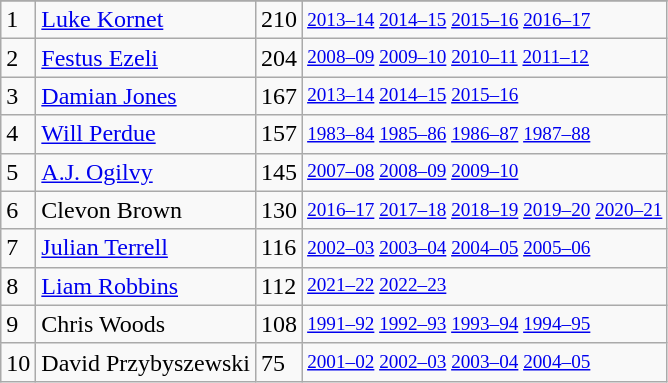<table class="wikitable">
<tr>
</tr>
<tr>
<td>1</td>
<td><a href='#'>Luke Kornet</a></td>
<td>210</td>
<td style="font-size:80%;"><a href='#'>2013–14</a> <a href='#'>2014–15</a> <a href='#'>2015–16</a> <a href='#'>2016–17</a></td>
</tr>
<tr>
<td>2</td>
<td><a href='#'>Festus Ezeli</a></td>
<td>204</td>
<td style="font-size:80%;"><a href='#'>2008–09</a> <a href='#'>2009–10</a> <a href='#'>2010–11</a> <a href='#'>2011–12</a></td>
</tr>
<tr>
<td>3</td>
<td><a href='#'>Damian Jones</a></td>
<td>167</td>
<td style="font-size:80%;"><a href='#'>2013–14</a> <a href='#'>2014–15</a> <a href='#'>2015–16</a></td>
</tr>
<tr>
<td>4</td>
<td><a href='#'>Will Perdue</a></td>
<td>157</td>
<td style="font-size:80%;"><a href='#'>1983–84</a> <a href='#'>1985–86</a> <a href='#'>1986–87</a> <a href='#'>1987–88</a></td>
</tr>
<tr>
<td>5</td>
<td><a href='#'>A.J. Ogilvy</a></td>
<td>145</td>
<td style="font-size:80%;"><a href='#'>2007–08</a> <a href='#'>2008–09</a> <a href='#'>2009–10</a></td>
</tr>
<tr>
<td>6</td>
<td>Clevon Brown</td>
<td>130</td>
<td style="font-size:80%;"><a href='#'>2016–17</a> <a href='#'>2017–18</a> <a href='#'>2018–19</a> <a href='#'>2019–20</a> <a href='#'>2020–21</a></td>
</tr>
<tr>
<td>7</td>
<td><a href='#'>Julian Terrell</a></td>
<td>116</td>
<td style="font-size:80%;"><a href='#'>2002–03</a> <a href='#'>2003–04</a> <a href='#'>2004–05</a> <a href='#'>2005–06</a></td>
</tr>
<tr>
<td>8</td>
<td><a href='#'>Liam Robbins</a></td>
<td>112</td>
<td style="font-size:80%;"><a href='#'>2021–22</a> <a href='#'>2022–23</a></td>
</tr>
<tr>
<td>9</td>
<td>Chris Woods</td>
<td>108</td>
<td style="font-size:80%;"><a href='#'>1991–92</a> <a href='#'>1992–93</a> <a href='#'>1993–94</a> <a href='#'>1994–95</a></td>
</tr>
<tr>
<td>10</td>
<td>David Przybyszewski</td>
<td>75</td>
<td style="font-size:80%;"><a href='#'>2001–02</a> <a href='#'>2002–03</a> <a href='#'>2003–04</a> <a href='#'>2004–05</a></td>
</tr>
</table>
